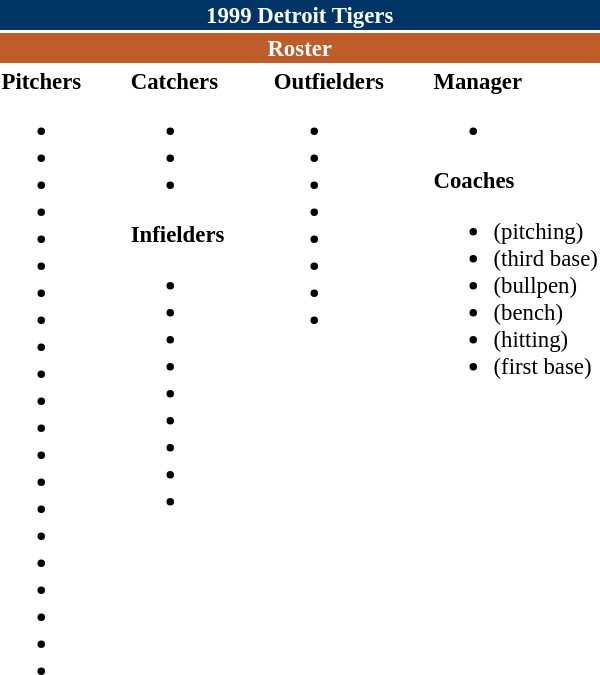<table class="toccolours" style="font-size: 95%;">
<tr>
<th colspan="10" style="background-color: #003366; color: white; text-align: center;">1999 Detroit Tigers</th>
</tr>
<tr>
<td colspan="10" style="background-color: #bd5d29; color: white; text-align: center;"><strong>Roster</strong></td>
</tr>
<tr>
<td valign="top"><strong>Pitchers</strong><br><ul><li></li><li></li><li></li><li></li><li></li><li></li><li></li><li></li><li></li><li></li><li></li><li></li><li></li><li></li><li></li><li></li><li></li><li></li><li></li><li></li><li></li></ul></td>
<td width="25px"></td>
<td valign="top"><strong>Catchers</strong><br><ul><li></li><li></li><li></li></ul><strong>Infielders</strong><ul><li></li><li></li><li></li><li></li><li></li><li></li><li></li><li></li><li></li></ul></td>
<td width="25px"></td>
<td valign="top"><strong>Outfielders</strong><br><ul><li></li><li></li><li></li><li></li><li></li><li></li><li></li><li></li></ul></td>
<td width="25px"></td>
<td valign="top"><strong>Manager</strong><br><ul><li></li></ul><strong>Coaches</strong><ul><li> (pitching)</li><li> (third base)</li><li> (bullpen)</li><li> (bench)</li><li> (hitting)</li><li> (first base)</li></ul></td>
</tr>
<tr>
</tr>
</table>
